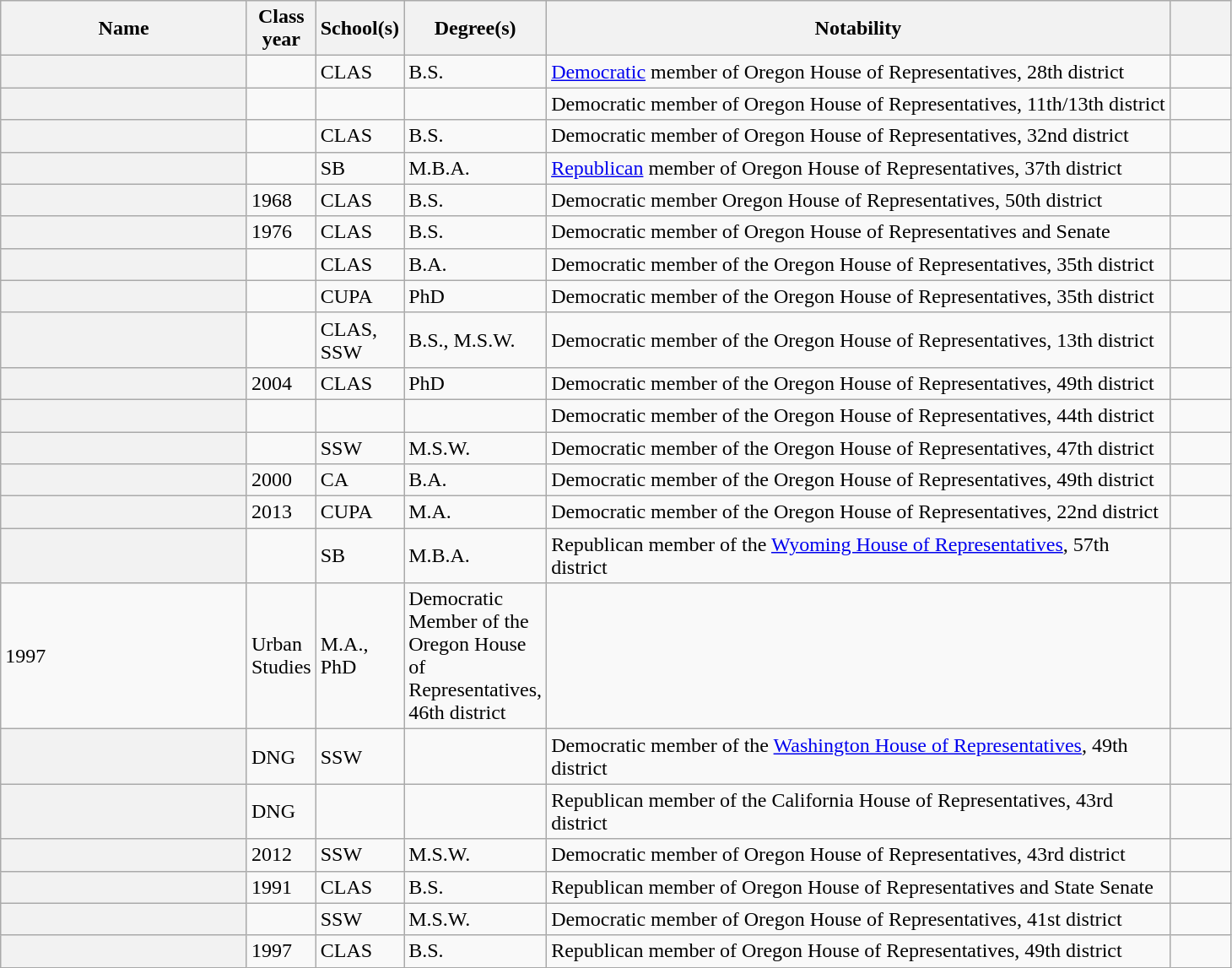<table class="wikitable sortable plainrowheaders" style="width:77%">
<tr>
<th style="width:20%;">Name</th>
<th style="width:5%;">Class year</th>
<th style="width:5%;">School(s)</th>
<th style="width:5%;">Degree(s)</th>
<th style="width:*;" class="unsortable">Notability</th>
<th style="width:5%;" class="unsortable"></th>
</tr>
<tr>
<th scope="row"></th>
<td></td>
<td>CLAS</td>
<td>B.S.</td>
<td><a href='#'>Democratic</a> member of Oregon House of Representatives, 28th district</td>
<td align=center></td>
</tr>
<tr>
<th scope="row"></th>
<td></td>
<td></td>
<td></td>
<td>Democratic member of Oregon House of Representatives, 11th/13th district</td>
<td align=center></td>
</tr>
<tr>
<th scope="row"></th>
<td></td>
<td>CLAS</td>
<td>B.S.</td>
<td>Democratic member of Oregon House of Representatives, 32nd district</td>
<td align=center></td>
</tr>
<tr>
<th scope="row"></th>
<td></td>
<td>SB</td>
<td>M.B.A.</td>
<td><a href='#'>Republican</a> member of Oregon House of Representatives, 37th district</td>
<td align=center></td>
</tr>
<tr>
<th scope="row"></th>
<td>1968</td>
<td>CLAS</td>
<td>B.S.</td>
<td>Democratic member Oregon House of Representatives, 50th district</td>
<td align=center></td>
</tr>
<tr>
<th scope="row"></th>
<td>1976</td>
<td>CLAS</td>
<td>B.S.</td>
<td>Democratic member of Oregon House of Representatives and Senate</td>
<td align=center></td>
</tr>
<tr>
<th scope="row"></th>
<td></td>
<td>CLAS</td>
<td>B.A.</td>
<td>Democratic member of the Oregon House of Representatives, 35th district</td>
<td align=center></td>
</tr>
<tr>
<th scope="row"></th>
<td></td>
<td>CUPA</td>
<td>PhD</td>
<td>Democratic member of the Oregon House of Representatives, 35th district</td>
<td align=center></td>
</tr>
<tr>
<th scope="row"></th>
<td></td>
<td>CLAS, SSW</td>
<td>B.S., M.S.W.</td>
<td>Democratic member of the Oregon House of Representatives, 13th district</td>
<td align=center></td>
</tr>
<tr>
<th scope="row"></th>
<td>2004</td>
<td>CLAS</td>
<td>PhD</td>
<td>Democratic member of the Oregon House of Representatives, 49th district</td>
<td align=center></td>
</tr>
<tr>
<th scope="row"></th>
<td></td>
<td></td>
<td></td>
<td>Democratic member of the Oregon House of Representatives, 44th district</td>
<td align=center></td>
</tr>
<tr>
<th scope="row"></th>
<td></td>
<td>SSW</td>
<td>M.S.W.</td>
<td>Democratic member of the Oregon House of Representatives, 47th district</td>
<td align=center></td>
</tr>
<tr>
<th scope="row"></th>
<td>2000</td>
<td>CA</td>
<td>B.A.</td>
<td>Democratic member of the Oregon House of Representatives, 49th district</td>
<td align=center></td>
</tr>
<tr>
<th scope="row"></th>
<td>2013</td>
<td>CUPA</td>
<td>M.A.</td>
<td>Democratic member of the Oregon House of Representatives, 22nd district</td>
<td align=center></td>
</tr>
<tr>
<th scope="row"></th>
<td></td>
<td>SB</td>
<td>M.B.A.</td>
<td>Republican member of the <a href='#'>Wyoming House of Representatives</a>, 57th district</td>
<td align=center></td>
</tr>
<tr>
<td> 1997</td>
<td>Urban Studies</td>
<td>M.A., PhD</td>
<td>Democratic Member of the Oregon House of Representatives, 46th district</td>
<td></td>
<td></td>
</tr>
<tr>
<th scope="row"></th>
<td>DNG</td>
<td>SSW</td>
<td></td>
<td>Democratic member of the <a href='#'>Washington House of Representatives</a>, 49th district</td>
<td align=center></td>
</tr>
<tr>
<th scope="row"></th>
<td>DNG</td>
<td></td>
<td></td>
<td>Republican member of the California House of Representatives, 43rd district</td>
<td align=center></td>
</tr>
<tr>
<th scope="row"></th>
<td>2012</td>
<td>SSW</td>
<td>M.S.W.</td>
<td>Democratic member of Oregon House of Representatives, 43rd district</td>
<td align=center></td>
</tr>
<tr>
<th scope="row"></th>
<td>1991</td>
<td>CLAS</td>
<td>B.S.</td>
<td>Republican member of Oregon House of Representatives and State Senate</td>
<td align=center></td>
</tr>
<tr>
<th scope="row"></th>
<td></td>
<td>SSW</td>
<td>M.S.W.</td>
<td>Democratic member of Oregon House of Representatives, 41st district</td>
<td align=center></td>
</tr>
<tr>
<th scope="row"></th>
<td>1997</td>
<td>CLAS</td>
<td>B.S.</td>
<td>Republican member of Oregon House of Representatives, 49th district</td>
<td align=center></td>
</tr>
</table>
